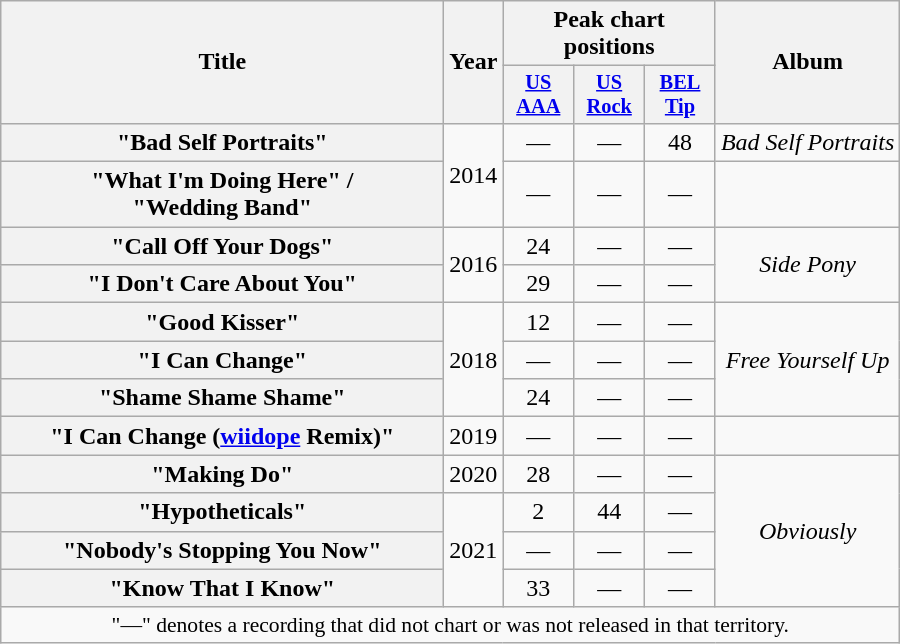<table class="wikitable plainrowheaders" style="text-align:center;">
<tr>
<th scope="col" rowspan="2" style="width:18em;">Title</th>
<th scope="col" rowspan="2">Year</th>
<th scope="col" colspan="3">Peak chart positions</th>
<th scope="col" rowspan="2">Album</th>
</tr>
<tr>
<th scope="col" style="width:3em;font-size:85%;"><a href='#'>US<br>AAA</a><br></th>
<th scope="col" style="width:3em;font-size:85%;"><a href='#'>US<br>Rock</a><br></th>
<th scope="col" style="width:3em;font-size:85%;"><a href='#'>BEL<br>Tip</a><br></th>
</tr>
<tr>
<th scope="row">"Bad Self Portraits"</th>
<td rowspan="2">2014</td>
<td>—</td>
<td>—</td>
<td>48</td>
<td rowspan="1"><em>Bad Self Portraits</em></td>
</tr>
<tr>
<th scope="row">"What I'm Doing Here" /<br>"Wedding Band"</th>
<td>—</td>
<td>—</td>
<td>—</td>
<td></td>
</tr>
<tr>
<th scope="row">"Call Off Your Dogs"</th>
<td rowspan="2">2016</td>
<td>24</td>
<td>—</td>
<td>—</td>
<td rowspan="2"><em>Side Pony</em></td>
</tr>
<tr>
<th scope="row">"I Don't Care About You"</th>
<td>29</td>
<td>—</td>
<td>—</td>
</tr>
<tr>
<th scope="row">"Good Kisser"</th>
<td rowspan="3">2018</td>
<td>12</td>
<td>—</td>
<td>—</td>
<td rowspan="3"><em>Free Yourself Up</em></td>
</tr>
<tr>
<th scope="row">"I Can Change"</th>
<td>—</td>
<td>—</td>
<td>—</td>
</tr>
<tr>
<th scope="row">"Shame Shame Shame"</th>
<td>24</td>
<td>—</td>
<td>—</td>
</tr>
<tr>
<th scope="row">"I Can Change (<a href='#'>wiidope</a> Remix)"</th>
<td rowspan="1">2019</td>
<td>—</td>
<td>—</td>
<td>—</td>
<td></td>
</tr>
<tr>
<th scope="row">"Making Do"</th>
<td rowspan="1">2020</td>
<td>28</td>
<td>—</td>
<td>—</td>
<td rowspan="4"><em>Obviously</em></td>
</tr>
<tr>
<th scope="row">"Hypotheticals"</th>
<td rowspan="3">2021</td>
<td>2</td>
<td>44</td>
<td>—</td>
</tr>
<tr>
<th scope="row">"Nobody's Stopping You Now"</th>
<td>—</td>
<td>—</td>
<td>—</td>
</tr>
<tr>
<th scope="row">"Know That I Know"</th>
<td>33</td>
<td>—</td>
<td>—</td>
</tr>
<tr>
<td colspan="17" style="font-size:90%">"—" denotes a recording that did not chart or was not released in that territory.</td>
</tr>
</table>
